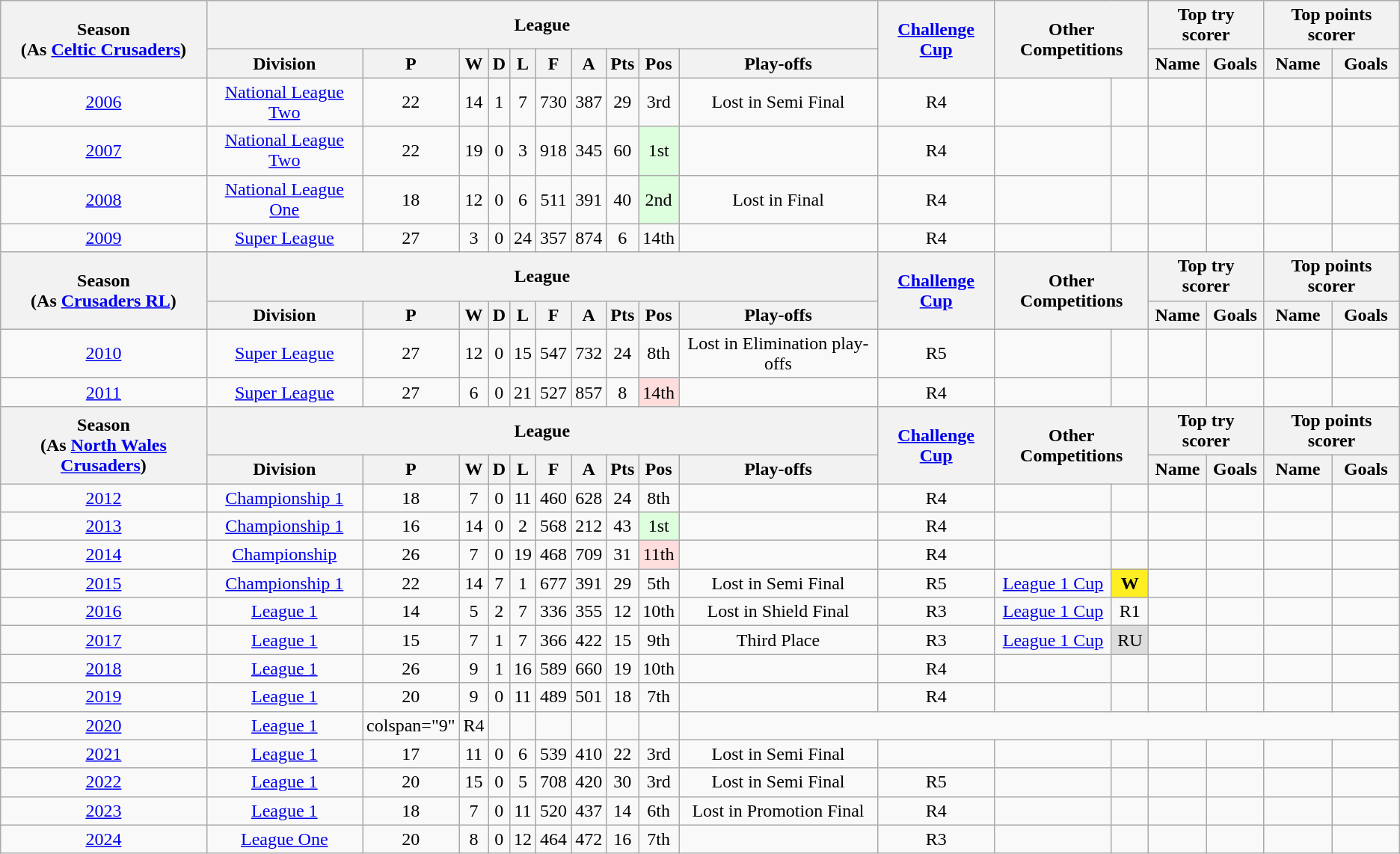<table class="wikitable" style="text-align: center">
<tr>
<th rowspan=2>Season<br>(As  <a href='#'>Celtic Crusaders</a>)</th>
<th colspan=10>League</th>
<th rowspan=2><a href='#'>Challenge Cup</a></th>
<th rowspan=2 colspan=2>Other Competitions</th>
<th colspan=2>Top try scorer</th>
<th colspan=2>Top points scorer</th>
</tr>
<tr>
<th>Division</th>
<th>P</th>
<th>W</th>
<th>D</th>
<th>L</th>
<th>F</th>
<th>A</th>
<th>Pts</th>
<th>Pos</th>
<th>Play-offs</th>
<th>Name</th>
<th>Goals</th>
<th>Name</th>
<th>Goals</th>
</tr>
<tr>
<td><a href='#'>2006</a></td>
<td><a href='#'>National League Two</a></td>
<td>22</td>
<td>14</td>
<td>1</td>
<td>7</td>
<td>730</td>
<td>387</td>
<td>29</td>
<td>3rd</td>
<td>Lost in Semi Final</td>
<td>R4</td>
<td></td>
<td></td>
<td></td>
<td></td>
<td></td>
<td></td>
</tr>
<tr>
<td><a href='#'>2007</a></td>
<td><a href='#'>National League Two</a></td>
<td>22</td>
<td>19</td>
<td>0</td>
<td>3</td>
<td>918</td>
<td>345</td>
<td>60</td>
<td style="background:#ddffdd">1st</td>
<td></td>
<td>R4</td>
<td></td>
<td></td>
<td></td>
<td></td>
<td></td>
<td></td>
</tr>
<tr>
<td><a href='#'>2008</a></td>
<td><a href='#'>National League One</a></td>
<td>18</td>
<td>12</td>
<td>0</td>
<td>6</td>
<td>511</td>
<td>391</td>
<td>40</td>
<td style="background:#ddffdd">2nd</td>
<td>Lost in Final</td>
<td>R4</td>
<td></td>
<td></td>
<td></td>
<td></td>
<td></td>
<td></td>
</tr>
<tr>
<td><a href='#'>2009</a></td>
<td><a href='#'>Super League</a></td>
<td>27</td>
<td>3</td>
<td>0</td>
<td>24</td>
<td>357</td>
<td>874</td>
<td>6</td>
<td>14th</td>
<td></td>
<td>R4</td>
<td></td>
<td></td>
<td></td>
<td></td>
<td></td>
<td></td>
</tr>
<tr>
<th rowspan=2>Season<br>(As  <a href='#'>Crusaders RL</a>)</th>
<th colspan=10>League</th>
<th rowspan=2><a href='#'>Challenge Cup</a></th>
<th rowspan=2 colspan=2>Other Competitions</th>
<th colspan=2>Top try scorer</th>
<th colspan=2>Top points scorer</th>
</tr>
<tr>
<th>Division</th>
<th>P</th>
<th>W</th>
<th>D</th>
<th>L</th>
<th>F</th>
<th>A</th>
<th>Pts</th>
<th>Pos</th>
<th>Play-offs</th>
<th>Name</th>
<th>Goals</th>
<th>Name</th>
<th>Goals</th>
</tr>
<tr>
<td><a href='#'>2010</a></td>
<td><a href='#'>Super League</a></td>
<td>27</td>
<td>12</td>
<td>0</td>
<td>15</td>
<td>547</td>
<td>732</td>
<td>24</td>
<td>8th</td>
<td>Lost in Elimination play-offs</td>
<td>R5</td>
<td></td>
<td></td>
<td></td>
<td></td>
<td></td>
<td></td>
</tr>
<tr>
<td><a href='#'>2011</a></td>
<td><a href='#'>Super League</a></td>
<td>27</td>
<td>6</td>
<td>0</td>
<td>21</td>
<td>527</td>
<td>857</td>
<td>8</td>
<td style="background:#ffdddd">14th</td>
<td></td>
<td>R4</td>
<td></td>
<td></td>
<td></td>
<td></td>
<td></td>
<td></td>
</tr>
<tr>
<th rowspan=2>Season<br>(As  <a href='#'>North Wales Crusaders</a>)</th>
<th colspan=10>League</th>
<th rowspan=2><a href='#'>Challenge Cup</a></th>
<th rowspan=2 colspan=2>Other Competitions</th>
<th colspan=2>Top try scorer</th>
<th colspan=2>Top points scorer</th>
</tr>
<tr>
<th>Division</th>
<th>P</th>
<th>W</th>
<th>D</th>
<th>L</th>
<th>F</th>
<th>A</th>
<th>Pts</th>
<th>Pos</th>
<th>Play-offs</th>
<th>Name</th>
<th>Goals</th>
<th>Name</th>
<th>Goals</th>
</tr>
<tr>
<td><a href='#'>2012</a></td>
<td><a href='#'>Championship 1</a></td>
<td>18</td>
<td>7</td>
<td>0</td>
<td>11</td>
<td>460</td>
<td>628</td>
<td>24</td>
<td>8th</td>
<td></td>
<td>R4</td>
<td></td>
<td></td>
<td></td>
<td></td>
<td></td>
<td></td>
</tr>
<tr>
<td><a href='#'>2013</a></td>
<td><a href='#'>Championship 1</a></td>
<td>16</td>
<td>14</td>
<td>0</td>
<td>2</td>
<td>568</td>
<td>212</td>
<td>43</td>
<td style="background:#ddffdd">1st</td>
<td></td>
<td>R4</td>
<td></td>
<td></td>
<td></td>
<td></td>
<td></td>
<td></td>
</tr>
<tr>
<td><a href='#'>2014</a></td>
<td><a href='#'>Championship</a></td>
<td>26</td>
<td>7</td>
<td>0</td>
<td>19</td>
<td>468</td>
<td>709</td>
<td>31</td>
<td style="background:#ffdddd">11th</td>
<td></td>
<td>R4</td>
<td></td>
<td></td>
<td></td>
<td></td>
<td></td>
<td></td>
</tr>
<tr>
<td><a href='#'>2015</a></td>
<td><a href='#'>Championship 1</a></td>
<td>22</td>
<td>14</td>
<td>7</td>
<td>1</td>
<td>677</td>
<td>391</td>
<td>29</td>
<td>5th</td>
<td>Lost in Semi Final</td>
<td>R5</td>
<td><a href='#'>League 1 Cup</a></td>
<td style="background-color:#FE2"><strong>W</strong></td>
<td></td>
<td></td>
<td></td>
<td></td>
</tr>
<tr>
<td><a href='#'>2016</a></td>
<td><a href='#'>League 1</a></td>
<td>14</td>
<td>5</td>
<td>2</td>
<td>7</td>
<td>336</td>
<td>355</td>
<td>12</td>
<td>10th</td>
<td>Lost in Shield Final</td>
<td>R3</td>
<td><a href='#'>League 1 Cup</a></td>
<td>R1</td>
<td></td>
<td></td>
<td></td>
<td></td>
</tr>
<tr>
<td><a href='#'>2017</a></td>
<td><a href='#'>League 1</a></td>
<td>15</td>
<td>7</td>
<td>1</td>
<td>7</td>
<td>366</td>
<td>422</td>
<td>15</td>
<td>9th</td>
<td>Third Place</td>
<td>R3</td>
<td><a href='#'>League 1 Cup</a></td>
<td style="background-color:#DDD">RU</td>
<td></td>
<td></td>
<td></td>
<td></td>
</tr>
<tr>
<td><a href='#'>2018</a></td>
<td><a href='#'>League 1</a></td>
<td>26</td>
<td>9</td>
<td>1</td>
<td>16</td>
<td>589</td>
<td>660</td>
<td>19</td>
<td>10th</td>
<td></td>
<td>R4</td>
<td></td>
<td></td>
<td></td>
<td></td>
<td></td>
<td></td>
</tr>
<tr>
<td><a href='#'>2019</a></td>
<td><a href='#'>League 1</a></td>
<td>20</td>
<td>9</td>
<td>0</td>
<td>11</td>
<td>489</td>
<td>501</td>
<td>18</td>
<td>7th</td>
<td></td>
<td>R4</td>
<td></td>
<td></td>
<td></td>
<td></td>
<td></td>
<td></td>
</tr>
<tr>
<td><a href='#'>2020</a></td>
<td><a href='#'>League 1</a></td>
<td>colspan="9"</td>
<td>R4</td>
<td></td>
<td></td>
<td></td>
<td></td>
<td></td>
<td></td>
</tr>
<tr>
<td><a href='#'>2021</a></td>
<td><a href='#'>League 1</a></td>
<td>17</td>
<td>11</td>
<td>0</td>
<td>6</td>
<td>539</td>
<td>410</td>
<td>22</td>
<td>3rd</td>
<td>Lost in Semi Final</td>
<td></td>
<td></td>
<td></td>
<td></td>
<td></td>
<td></td>
<td></td>
</tr>
<tr>
<td><a href='#'>2022</a></td>
<td><a href='#'>League 1</a></td>
<td>20</td>
<td>15</td>
<td>0</td>
<td>5</td>
<td>708</td>
<td>420</td>
<td>30</td>
<td>3rd</td>
<td>Lost in Semi Final</td>
<td>R5</td>
<td></td>
<td></td>
<td></td>
<td></td>
<td></td>
<td></td>
</tr>
<tr>
<td><a href='#'>2023</a></td>
<td><a href='#'>League 1</a></td>
<td>18</td>
<td>7</td>
<td>0</td>
<td>11</td>
<td>520</td>
<td>437</td>
<td>14</td>
<td>6th</td>
<td>Lost in Promotion Final</td>
<td>R4</td>
<td></td>
<td></td>
<td></td>
<td></td>
<td></td>
<td></td>
</tr>
<tr>
<td><a href='#'>2024</a></td>
<td><a href='#'>League One</a></td>
<td>20</td>
<td>8</td>
<td>0</td>
<td>12</td>
<td>464</td>
<td>472</td>
<td>16</td>
<td>7th</td>
<td></td>
<td>R3</td>
<td></td>
<td></td>
<td></td>
<td></td>
<td></td>
<td></td>
</tr>
</table>
